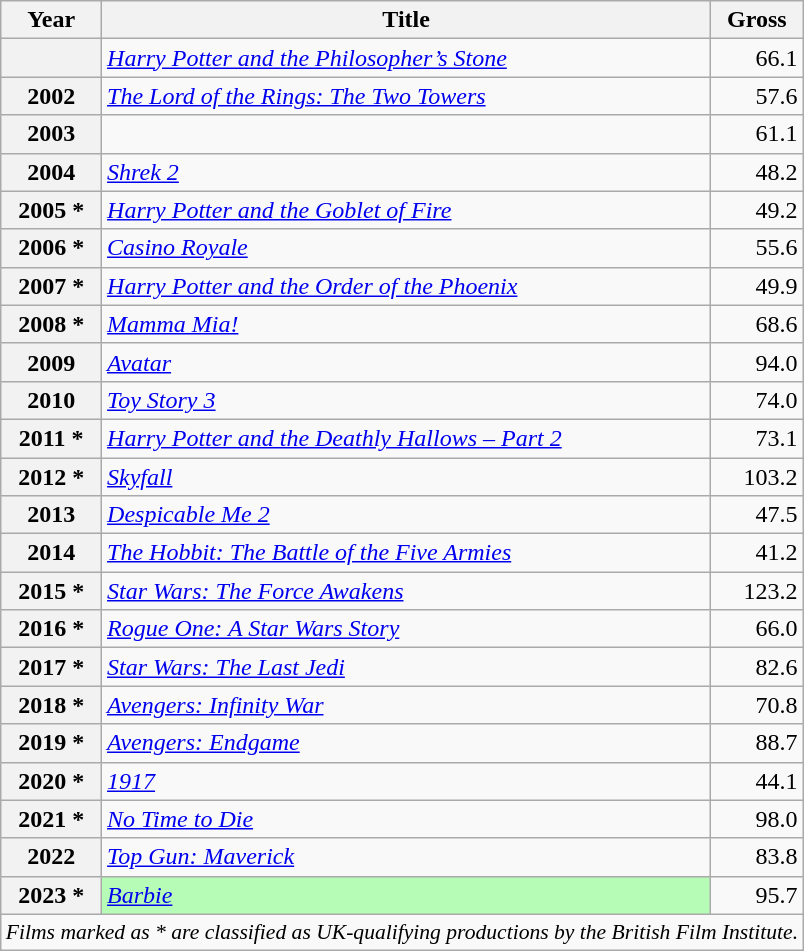<table class="wikitable sortable plainrowheaders">
<tr>
<th scope="col">Year</th>
<th scope="col">Title</th>
<th scope="col">Gross<br></th>
</tr>
<tr>
<th scope="row"></th>
<td><em><a href='#'>Harry Potter and the Philosopher’s Stone</a></em></td>
<td align="right">66.1</td>
</tr>
<tr>
<th scope="row">2002</th>
<td><em><a href='#'>The Lord of the Rings: The Two Towers</a></em></td>
<td align="right">57.6</td>
</tr>
<tr>
<th scope="row">2003</th>
<td></td>
<td align="right">61.1</td>
</tr>
<tr>
<th scope="row">2004</th>
<td><em><a href='#'>Shrek 2</a></em></td>
<td align="right">48.2</td>
</tr>
<tr>
<th scope="row">2005 *</th>
<td><em><a href='#'>Harry Potter and the Goblet of Fire</a></em></td>
<td align="right">49.2</td>
</tr>
<tr>
<th scope="row">2006 *</th>
<td><em><a href='#'>Casino Royale</a></em></td>
<td align="right">55.6</td>
</tr>
<tr>
<th scope="row">2007 *</th>
<td><em><a href='#'>Harry Potter and the Order of the Phoenix</a></em></td>
<td align="right">49.9</td>
</tr>
<tr>
<th scope="row">2008 *</th>
<td><em><a href='#'>Mamma Mia!</a></em></td>
<td align="right">68.6</td>
</tr>
<tr>
<th scope="row">2009</th>
<td><em><a href='#'>Avatar</a></em></td>
<td align="right">94.0</td>
</tr>
<tr>
<th scope="row">2010</th>
<td><em><a href='#'>Toy Story 3</a></em></td>
<td align="right">74.0</td>
</tr>
<tr>
<th scope="row">2011 *</th>
<td><em><a href='#'>Harry Potter and the Deathly Hallows – Part 2</a></em></td>
<td align="right">73.1</td>
</tr>
<tr>
<th scope="row">2012 *</th>
<td><em><a href='#'>Skyfall</a></em></td>
<td align="right">103.2</td>
</tr>
<tr>
<th scope="row">2013</th>
<td><em><a href='#'>Despicable Me 2</a></em></td>
<td align="right">47.5</td>
</tr>
<tr>
<th scope="row">2014</th>
<td><em><a href='#'>The Hobbit: The Battle of the Five Armies</a></em></td>
<td align="right">41.2</td>
</tr>
<tr>
<th scope="row">2015 *</th>
<td><em><a href='#'>Star Wars: The Force Awakens</a></em></td>
<td align="right">123.2</td>
</tr>
<tr>
<th scope="row">2016 *</th>
<td><em><a href='#'>Rogue One: A Star Wars Story</a></em></td>
<td align="right">66.0</td>
</tr>
<tr>
<th scope="row">2017 *</th>
<td><em><a href='#'>Star Wars: The Last Jedi</a></em></td>
<td align="right">82.6</td>
</tr>
<tr>
<th scope="row">2018 *</th>
<td><em><a href='#'>Avengers: Infinity War</a></em></td>
<td align="right">70.8</td>
</tr>
<tr>
<th scope="row">2019 *</th>
<td><em><a href='#'>Avengers: Endgame</a></em></td>
<td align="right">88.7</td>
</tr>
<tr>
<th scope="row">2020 *</th>
<td><em><a href='#'>1917</a></em></td>
<td align="right">44.1</td>
</tr>
<tr>
<th scope="row">2021 *</th>
<td><em><a href='#'>No Time to Die</a></em></td>
<td style="text-align:right;">98.0</td>
</tr>
<tr>
<th scope="row">2022</th>
<td><em><a href='#'>Top Gun: Maverick</a></em></td>
<td style="text-align:right;">83.8</td>
</tr>
<tr>
<th scope="row">2023 *</th>
<td scope="row" style="background:#b6fcb6;"><em><a href='#'>Barbie</a></em> </td>
<td style="text-align:right;">95.7</td>
</tr>
<tr class="sortbottom" style="text-align:center; font-size:90%">
<td colspan="4"><em>Films marked as * are classified as UK-qualifying productions by the British Film Institute.<br></em></td>
</tr>
</table>
